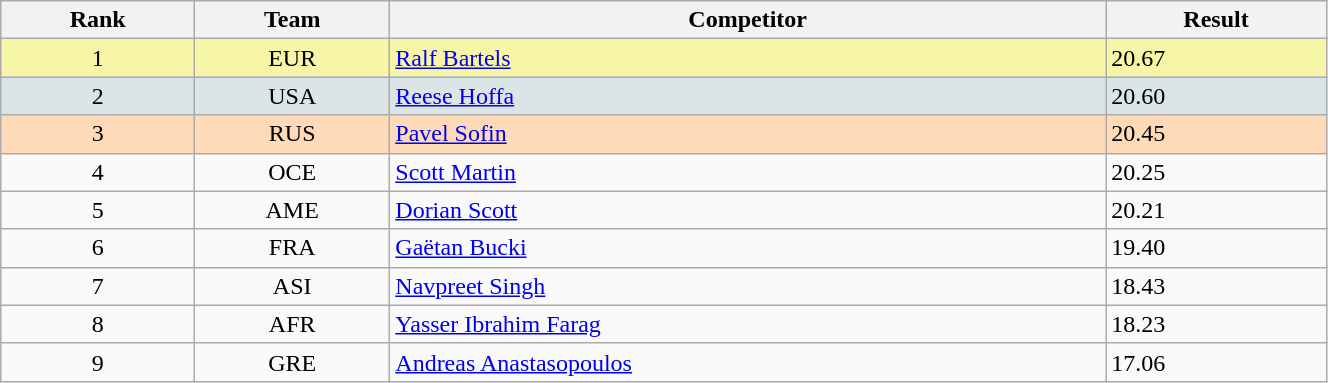<table class="wikitable" width=70% style=text-align:center>
<tr>
<th>Rank</th>
<th>Team</th>
<th>Competitor</th>
<th>Result</th>
</tr>
<tr bgcolor="#F7F6A8">
<td>1</td>
<td>EUR</td>
<td align="left"><a href='#'>Ralf Bartels</a></td>
<td align="left">20.67</td>
</tr>
<tr bgcolor="#DCE5E5">
<td>2</td>
<td>USA</td>
<td align="left"><a href='#'>Reese Hoffa</a></td>
<td align="left">20.60</td>
</tr>
<tr bgcolor="#FFDAB9">
<td>3</td>
<td>RUS</td>
<td align="left"><a href='#'>Pavel Sofin</a></td>
<td align="left">20.45</td>
</tr>
<tr>
<td>4</td>
<td>OCE</td>
<td align="left"><a href='#'>Scott Martin</a></td>
<td align="left">20.25</td>
</tr>
<tr>
<td>5</td>
<td>AME</td>
<td align="left"><a href='#'>Dorian Scott</a></td>
<td align="left">20.21</td>
</tr>
<tr>
<td>6</td>
<td>FRA</td>
<td align="left"><a href='#'>Gaëtan Bucki</a></td>
<td align="left">19.40</td>
</tr>
<tr>
<td>7</td>
<td>ASI</td>
<td align="left"><a href='#'>Navpreet Singh</a></td>
<td align="left">18.43</td>
</tr>
<tr>
<td>8</td>
<td>AFR</td>
<td align="left"><a href='#'>Yasser Ibrahim Farag</a></td>
<td align="left">18.23</td>
</tr>
<tr>
<td>9</td>
<td>GRE</td>
<td align="left"><a href='#'>Andreas Anastasopoulos</a></td>
<td align="left">17.06</td>
</tr>
</table>
